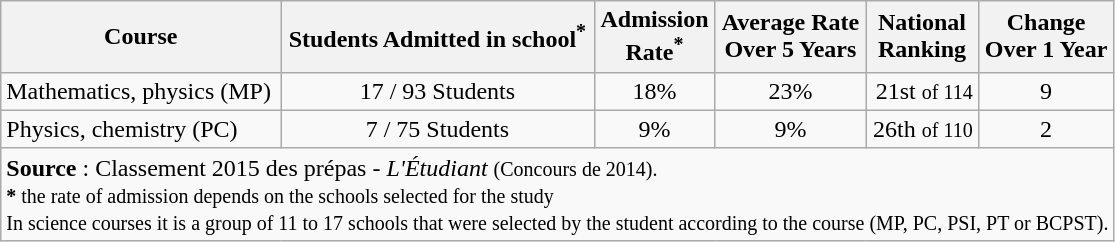<table class="wikitable centre" style="text-align:right">
<tr>
<th>Course</th>
<th>Students Admitted in school<sup>*</sup></th>
<th>Admission<br>Rate<sup>*</sup></th>
<th>Average Rate<br>Over 5 Years</th>
<th>National<br>Ranking</th>
<th>Change<br>Over 1 Year</th>
</tr>
<tr>
<td align=left>Mathematics, physics (MP)</td>
<td align="center">17 / 93 Students</td>
<td align="center">18%</td>
<td align="center">23%</td>
<td align="right">21st <small>of 114</small></td>
<td align="center"> 9</td>
</tr>
<tr>
<td align=left>Physics, chemistry (PC)</td>
<td align="center">7 / 75 Students</td>
<td align="center">9%</td>
<td align="center">9%</td>
<td align="right">26th <small>of 110</small></td>
<td align="center"> 2</td>
</tr>
<tr>
<td align="left" colspan="6"><strong>Source</strong> : Classement 2015 des prépas - <em>L'Étudiant</em> <small>(Concours de 2014).<br><strong>*</strong> the rate of admission depends on the schools selected for the study<br>In science courses it is a group of 11 to 17 schools that were selected by the student according to the course (MP, PC, PSI, PT or BCPST).</small></td>
</tr>
</table>
